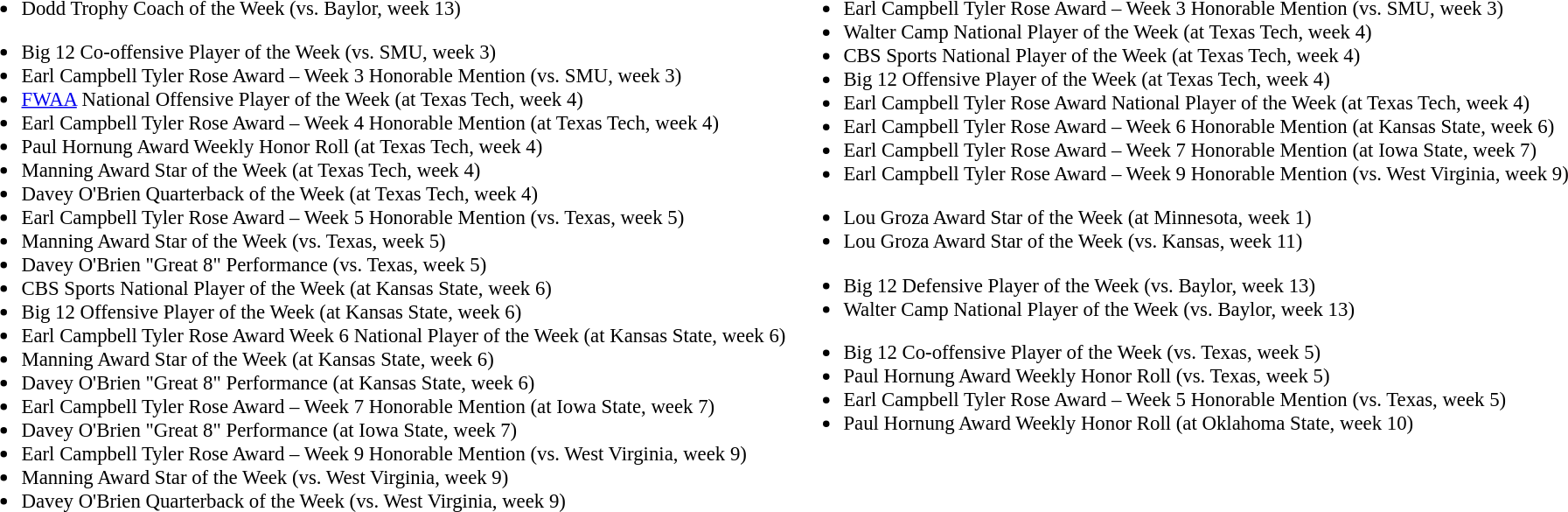<table class="toccolours" style="text-align: left;">
<tr>
<td style="font-size:95%; vertical-align:top;"><br><ul><li>Dodd Trophy Coach of the Week (vs. Baylor, week 13)</li></ul><ul><li>Big 12 Co-offensive Player of the Week (vs. SMU, week 3)</li><li>Earl Campbell Tyler Rose Award – Week 3 Honorable Mention (vs. SMU, week 3)</li><li><a href='#'>FWAA</a> National Offensive Player of the Week (at Texas Tech, week 4)</li><li>Earl Campbell Tyler Rose Award – Week 4 Honorable Mention (at Texas Tech, week 4)</li><li>Paul Hornung Award Weekly Honor Roll (at Texas Tech, week 4)</li><li>Manning Award Star of the Week (at Texas Tech, week 4)</li><li>Davey O'Brien Quarterback of the Week (at Texas Tech, week 4)</li><li>Earl Campbell Tyler Rose Award – Week 5 Honorable Mention (vs. Texas, week 5)</li><li>Manning Award Star of the Week (vs. Texas, week 5)</li><li>Davey O'Brien "Great 8" Performance (vs. Texas, week 5)</li><li>CBS Sports National Player of the Week (at Kansas State, week 6)</li><li>Big 12 Offensive Player of the Week (at Kansas State, week 6)</li><li>Earl Campbell Tyler Rose Award Week 6 National Player of the Week (at Kansas State, week 6)</li><li>Manning Award Star of the Week (at Kansas State, week 6)</li><li>Davey O'Brien "Great 8" Performance (at Kansas State, week 6)</li><li>Earl Campbell Tyler Rose Award – Week 7 Honorable Mention (at Iowa State, week 7)</li><li>Davey O'Brien "Great 8" Performance (at Iowa State, week 7)</li><li>Earl Campbell Tyler Rose Award – Week 9 Honorable Mention (vs. West Virginia, week 9)</li><li>Manning Award Star of the Week (vs. West Virginia, week 9)</li><li>Davey O'Brien Quarterback of the Week (vs. West Virginia, week 9)</li></ul></td>
<td style="vertical-align:top; font-size:95%;"><br><ul><li>Earl Campbell Tyler Rose Award – Week 3 Honorable Mention (vs. SMU, week 3)</li><li>Walter Camp National Player of the Week (at Texas Tech, week 4)</li><li>CBS Sports National Player of the Week (at Texas Tech, week 4)</li><li>Big 12 Offensive Player of the Week (at Texas Tech, week 4)</li><li>Earl Campbell Tyler Rose Award National Player of the Week (at Texas Tech, week 4)</li><li>Earl Campbell Tyler Rose Award – Week 6 Honorable Mention (at Kansas State, week 6)</li><li>Earl Campbell Tyler Rose Award – Week 7 Honorable Mention (at Iowa State, week 7)</li><li>Earl Campbell Tyler Rose Award – Week 9 Honorable Mention (vs. West Virginia, week 9)</li></ul><ul><li>Lou Groza Award Star of the Week (at Minnesota, week 1)</li><li>Lou Groza Award Star of the Week (vs. Kansas, week 11)</li></ul><ul><li>Big 12 Defensive Player of the Week (vs. Baylor, week 13)</li><li>Walter Camp National Player of the Week (vs. Baylor, week 13)</li></ul><ul><li>Big 12 Co-offensive Player of the Week (vs. Texas, week 5)</li><li>Paul Hornung Award Weekly Honor Roll (vs. Texas, week 5)</li><li>Earl Campbell Tyler Rose Award – Week 5 Honorable Mention (vs. Texas, week 5)</li><li>Paul Hornung Award Weekly Honor Roll (at Oklahoma State, week 10)</li></ul></td>
</tr>
</table>
